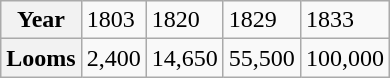<table class=wikitable>
<tr>
<th>Year</th>
<td>1803</td>
<td>1820</td>
<td>1829</td>
<td>1833</td>
</tr>
<tr>
<th>Looms</th>
<td>2,400</td>
<td>14,650</td>
<td>55,500</td>
<td>100,000</td>
</tr>
</table>
